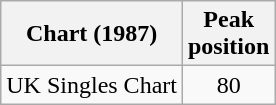<table class="wikitable sortable">
<tr>
<th>Chart (1987)</th>
<th>Peak<br>position</th>
</tr>
<tr>
<td align="left">UK Singles Chart</td>
<td style="text-align:center;">80</td>
</tr>
</table>
